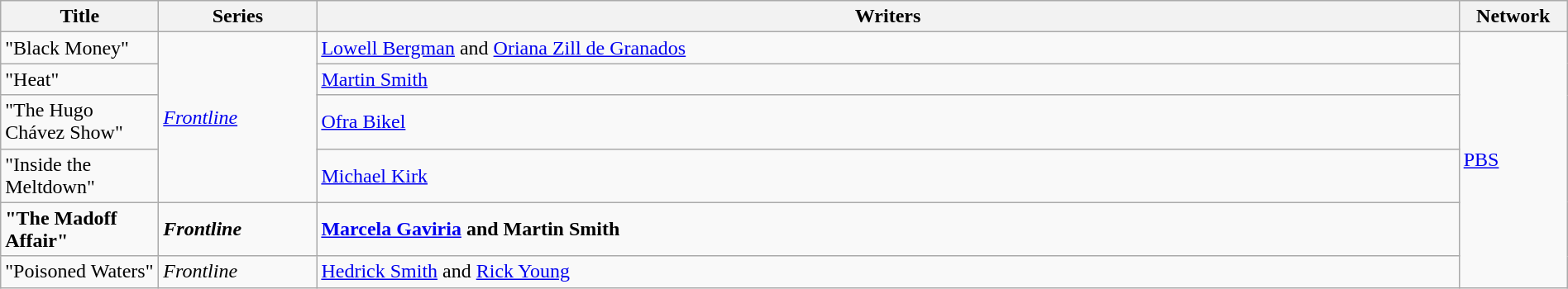<table class="wikitable" style="width:100%;">
<tr>
<th style="width:120px;">Title</th>
<th style="width:120px;">Series</th>
<th>Writers</th>
<th style="width:80px;">Network</th>
</tr>
<tr>
<td>"Black Money"</td>
<td rowspan=4><em><a href='#'>Frontline</a></em></td>
<td><a href='#'>Lowell Bergman</a> and <a href='#'>Oriana Zill de Granados</a></td>
<td rowspan=6><a href='#'>PBS</a></td>
</tr>
<tr>
<td>"Heat"</td>
<td><a href='#'>Martin Smith</a></td>
</tr>
<tr>
<td>"The Hugo Chávez Show"</td>
<td><a href='#'>Ofra Bikel</a></td>
</tr>
<tr>
<td>"Inside the Meltdown"</td>
<td><a href='#'>Michael Kirk</a></td>
</tr>
<tr>
<td><strong>"The Madoff Affair"</strong></td>
<td><strong><em>Frontline</em></strong></td>
<td><strong><a href='#'>Marcela Gaviria</a> and Martin Smith</strong></td>
</tr>
<tr>
<td>"Poisoned Waters"</td>
<td><em>Frontline</em></td>
<td><a href='#'>Hedrick Smith</a> and <a href='#'>Rick Young</a></td>
</tr>
</table>
